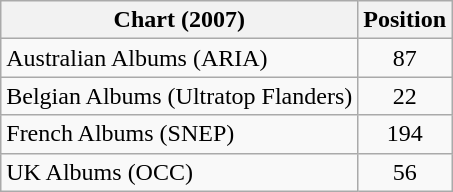<table class="wikitable sortable">
<tr>
<th>Chart (2007)</th>
<th>Position</th>
</tr>
<tr>
<td>Australian Albums (ARIA)</td>
<td style="text-align:center;">87</td>
</tr>
<tr>
<td>Belgian Albums (Ultratop Flanders)</td>
<td style="text-align:center;">22</td>
</tr>
<tr>
<td>French Albums (SNEP)</td>
<td style="text-align:center;">194</td>
</tr>
<tr>
<td>UK Albums (OCC)</td>
<td style="text-align:center;">56</td>
</tr>
</table>
